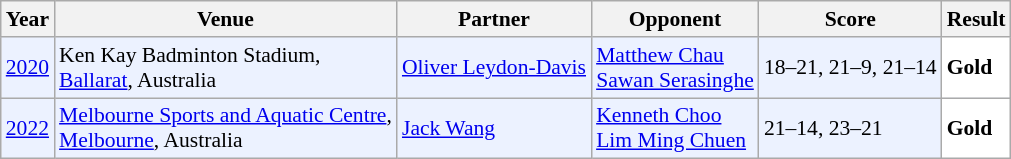<table class="sortable wikitable" style="font-size: 90%;">
<tr>
<th>Year</th>
<th>Venue</th>
<th>Partner</th>
<th>Opponent</th>
<th>Score</th>
<th>Result</th>
</tr>
<tr style="background:#ECF2FF">
<td align="center"><a href='#'>2020</a></td>
<td align="left">Ken Kay Badminton Stadium,<br><a href='#'>Ballarat</a>, Australia</td>
<td align="left"> <a href='#'>Oliver Leydon-Davis</a></td>
<td align="left"> <a href='#'>Matthew Chau</a><br> <a href='#'>Sawan Serasinghe</a></td>
<td align="left">18–21, 21–9, 21–14</td>
<td align="left" bgcolor="#ffffff"> <strong>Gold</strong></td>
</tr>
<tr style="background:#ECF2FF">
<td align="center"><a href='#'>2022</a></td>
<td align="left"><a href='#'>Melbourne Sports and Aquatic Centre</a>,<br><a href='#'>Melbourne</a>, Australia</td>
<td align="left"> <a href='#'>Jack Wang</a></td>
<td align="left"> <a href='#'>Kenneth Choo</a><br> <a href='#'>Lim Ming Chuen</a></td>
<td align="left">21–14, 23–21</td>
<td align="left" bgcolor="#ffffff"> <strong>Gold</strong></td>
</tr>
</table>
